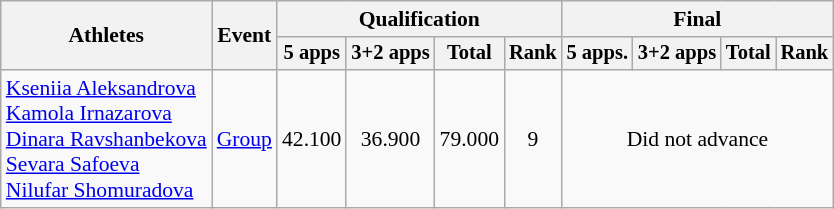<table class="wikitable" style="font-size:90%">
<tr>
<th rowspan="2">Athletes</th>
<th rowspan="2">Event</th>
<th colspan="4">Qualification</th>
<th colspan="4">Final</th>
</tr>
<tr style="font-size:95%">
<th>5 apps</th>
<th>3+2 apps</th>
<th>Total</th>
<th>Rank</th>
<th>5 apps.</th>
<th>3+2 apps</th>
<th>Total</th>
<th>Rank</th>
</tr>
<tr align=center>
<td align=left><a href='#'>Kseniia Aleksandrova</a><br><a href='#'>Kamola Irnazarova</a><br><a href='#'>Dinara Ravshanbekova</a><br><a href='#'>Sevara Safoeva</a><br><a href='#'>Nilufar Shomuradova</a></td>
<td align=left><a href='#'>Group</a></td>
<td>42.100</td>
<td>36.900</td>
<td>79.000</td>
<td>9</td>
<td colspan=4>Did not advance</td>
</tr>
</table>
